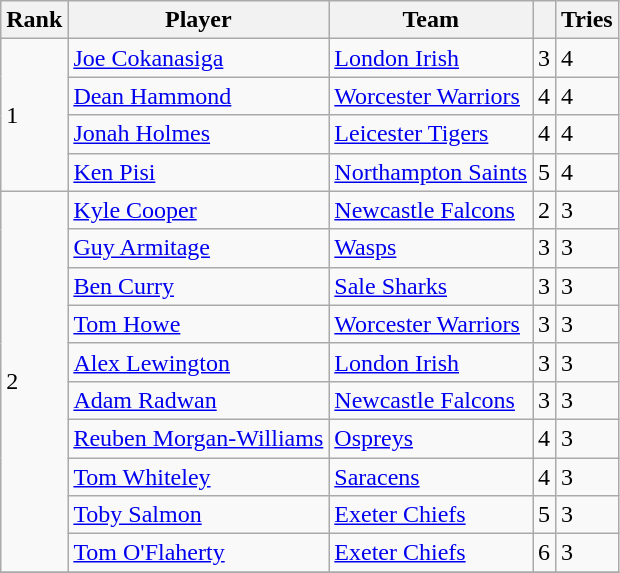<table class="wikitable">
<tr>
<th>Rank</th>
<th>Player</th>
<th>Team</th>
<th></th>
<th>Tries</th>
</tr>
<tr>
<td rowspan=4>1</td>
<td> <a href='#'>Joe Cokanasiga</a></td>
<td><a href='#'>London Irish</a></td>
<td>3</td>
<td>4</td>
</tr>
<tr>
<td> <a href='#'>Dean Hammond</a></td>
<td><a href='#'>Worcester Warriors</a></td>
<td>4</td>
<td>4</td>
</tr>
<tr>
<td> <a href='#'>Jonah Holmes</a></td>
<td><a href='#'>Leicester Tigers</a></td>
<td>4</td>
<td>4</td>
</tr>
<tr>
<td> <a href='#'>Ken Pisi</a></td>
<td><a href='#'>Northampton Saints</a></td>
<td>5</td>
<td>4</td>
</tr>
<tr>
<td rowspan=10>2</td>
<td> <a href='#'>Kyle Cooper</a></td>
<td><a href='#'>Newcastle Falcons</a></td>
<td>2</td>
<td>3</td>
</tr>
<tr>
<td> <a href='#'>Guy Armitage</a></td>
<td><a href='#'>Wasps</a></td>
<td>3</td>
<td>3</td>
</tr>
<tr>
<td> <a href='#'>Ben Curry</a></td>
<td><a href='#'>Sale Sharks</a></td>
<td>3</td>
<td>3</td>
</tr>
<tr>
<td> <a href='#'>Tom Howe</a></td>
<td><a href='#'>Worcester Warriors</a></td>
<td>3</td>
<td>3</td>
</tr>
<tr>
<td> <a href='#'>Alex Lewington</a></td>
<td><a href='#'>London Irish</a></td>
<td>3</td>
<td>3</td>
</tr>
<tr>
<td> <a href='#'>Adam Radwan</a></td>
<td><a href='#'>Newcastle Falcons</a></td>
<td>3</td>
<td>3</td>
</tr>
<tr>
<td> <a href='#'>Reuben Morgan-Williams</a></td>
<td><a href='#'>Ospreys</a></td>
<td>4</td>
<td>3</td>
</tr>
<tr>
<td> <a href='#'>Tom Whiteley</a></td>
<td><a href='#'>Saracens</a></td>
<td>4</td>
<td>3</td>
</tr>
<tr>
<td> <a href='#'>Toby Salmon</a></td>
<td><a href='#'>Exeter Chiefs</a></td>
<td>5</td>
<td>3</td>
</tr>
<tr>
<td> <a href='#'>Tom O'Flaherty</a></td>
<td><a href='#'>Exeter Chiefs</a></td>
<td>6</td>
<td>3</td>
</tr>
<tr>
</tr>
</table>
